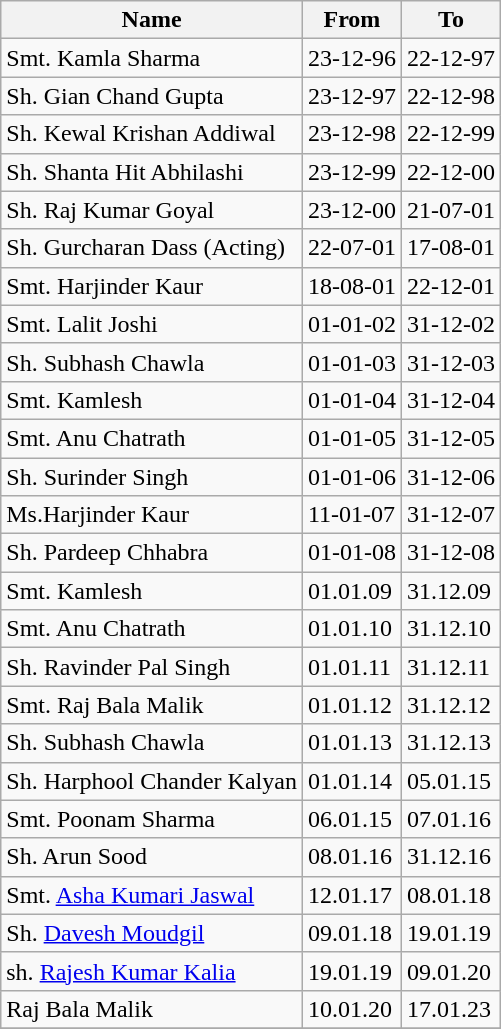<table class="wikitable">
<tr>
<th>Name</th>
<th>From</th>
<th>To</th>
</tr>
<tr>
<td>Smt. Kamla Sharma</td>
<td>23-12-96</td>
<td>22-12-97</td>
</tr>
<tr>
<td>Sh. Gian Chand Gupta</td>
<td>23-12-97</td>
<td>22-12-98</td>
</tr>
<tr>
<td>Sh. Kewal Krishan Addiwal</td>
<td>23-12-98</td>
<td>22-12-99</td>
</tr>
<tr>
<td>Sh. Shanta Hit Abhilashi</td>
<td>23-12-99</td>
<td>22-12-00</td>
</tr>
<tr>
<td>Sh. Raj Kumar Goyal</td>
<td>23-12-00</td>
<td>21-07-01</td>
</tr>
<tr>
<td>Sh. Gurcharan Dass (Acting)</td>
<td>22-07-01</td>
<td>17-08-01</td>
</tr>
<tr>
<td>Smt. Harjinder Kaur</td>
<td>18-08-01</td>
<td>22-12-01</td>
</tr>
<tr>
<td>Smt. Lalit Joshi</td>
<td>01-01-02</td>
<td>31-12-02</td>
</tr>
<tr>
<td>Sh. Subhash Chawla</td>
<td>01-01-03</td>
<td>31-12-03</td>
</tr>
<tr>
<td>Smt. Kamlesh</td>
<td>01-01-04</td>
<td>31-12-04</td>
</tr>
<tr>
<td>Smt. Anu Chatrath</td>
<td>01-01-05</td>
<td>31-12-05</td>
</tr>
<tr>
<td>Sh. Surinder Singh</td>
<td>01-01-06</td>
<td>31-12-06</td>
</tr>
<tr>
<td>Ms.Harjinder Kaur</td>
<td>11-01-07</td>
<td>31-12-07</td>
</tr>
<tr>
<td>Sh. Pardeep Chhabra</td>
<td>01-01-08</td>
<td>31-12-08</td>
</tr>
<tr>
<td>Smt. Kamlesh</td>
<td>01.01.09</td>
<td>31.12.09</td>
</tr>
<tr>
<td>Smt. Anu Chatrath</td>
<td>01.01.10</td>
<td>31.12.10</td>
</tr>
<tr>
<td>Sh. Ravinder Pal Singh</td>
<td>01.01.11</td>
<td>31.12.11</td>
</tr>
<tr>
<td>Smt. Raj Bala Malik</td>
<td>01.01.12</td>
<td>31.12.12</td>
</tr>
<tr>
<td>Sh. Subhash Chawla</td>
<td>01.01.13</td>
<td>31.12.13</td>
</tr>
<tr>
<td>Sh. Harphool Chander Kalyan</td>
<td>01.01.14</td>
<td>05.01.15</td>
</tr>
<tr>
<td>Smt. Poonam Sharma</td>
<td>06.01.15</td>
<td>07.01.16</td>
</tr>
<tr>
<td>Sh. Arun Sood</td>
<td>08.01.16</td>
<td>31.12.16</td>
</tr>
<tr>
<td>Smt. <a href='#'>Asha Kumari Jaswal</a></td>
<td>12.01.17</td>
<td>08.01.18</td>
</tr>
<tr>
<td>Sh. <a href='#'>Davesh Moudgil</a></td>
<td>09.01.18</td>
<td>19.01.19</td>
</tr>
<tr>
<td>sh. <a href='#'>Rajesh Kumar Kalia</a></td>
<td>19.01.19</td>
<td>09.01.20</td>
</tr>
<tr>
<td>Raj Bala Malik</td>
<td>10.01.20</td>
<td>17.01.23</td>
</tr>
<tr>
</tr>
</table>
